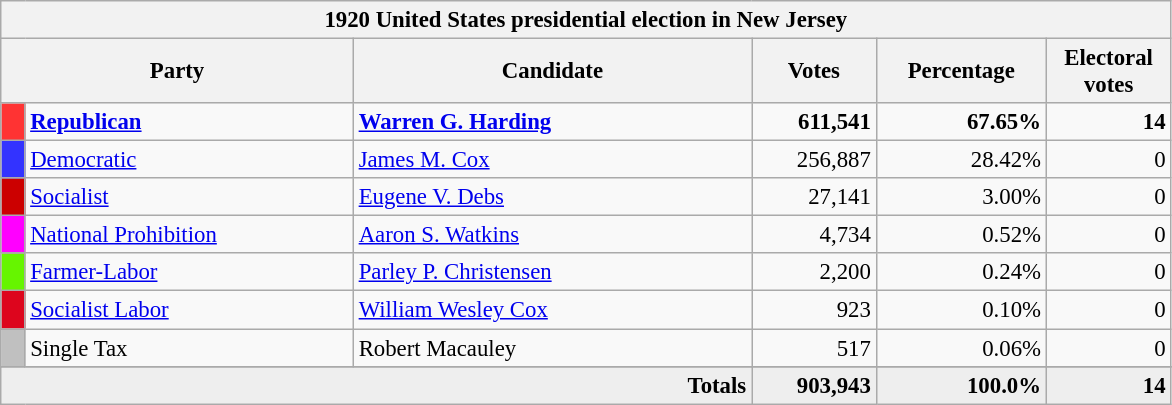<table class="wikitable" style="font-size: 95%;">
<tr>
<th colspan="6">1920 United States presidential election in New Jersey</th>
</tr>
<tr>
<th colspan="2" style="width: 15em">Party</th>
<th style="width: 17em">Candidate</th>
<th style="width: 5em">Votes</th>
<th style="width: 7em">Percentage</th>
<th style="width: 5em">Electoral votes</th>
</tr>
<tr>
<th style="background-color:#FF3333; width: 3px"></th>
<td style="width: 130px"><strong><a href='#'>Republican</a></strong></td>
<td><strong><a href='#'>Warren G. Harding</a></strong></td>
<td align="right"><strong>611,541</strong></td>
<td align="right"><strong>67.65%</strong></td>
<td align="right"><strong>14</strong></td>
</tr>
<tr>
<th style="background-color:#3333FF; width: 3px"></th>
<td style="width: 130px"><a href='#'>Democratic</a></td>
<td><a href='#'>James M. Cox</a></td>
<td align="right">256,887</td>
<td align="right">28.42%</td>
<td align="right">0</td>
</tr>
<tr>
<th style="background-color:#CC0000; width: 3px"></th>
<td style="width: 130px"><a href='#'>Socialist</a></td>
<td><a href='#'>Eugene V. Debs</a></td>
<td align="right">27,141</td>
<td align="right">3.00%</td>
<td align="right">0</td>
</tr>
<tr>
<th style="background-color:#FF00FF; width: 3px"></th>
<td style="width: 130px"><a href='#'>National Prohibition</a></td>
<td><a href='#'>Aaron S. Watkins</a></td>
<td align="right">4,734</td>
<td align="right">0.52%</td>
<td align="right">0</td>
</tr>
<tr>
<th style="background-color:#66f500; width: 3px"></th>
<td style="width: 130px"><a href='#'>Farmer-Labor</a></td>
<td><a href='#'>Parley P. Christensen</a></td>
<td align="right">2,200</td>
<td align="right">0.24%</td>
<td align="right">0</td>
</tr>
<tr>
<th style="background-color:#DD051D; width: 3px"></th>
<td style="width: 130px"><a href='#'>Socialist Labor</a></td>
<td><a href='#'>William Wesley Cox</a></td>
<td align="right">923</td>
<td align="right">0.10%</td>
<td align="right">0</td>
</tr>
<tr>
<th style="background-color:#C0C0C0; width: 3px"></th>
<td style="width: 130px">Single Tax</td>
<td>Robert Macauley</td>
<td align="right">517</td>
<td align="right">0.06%</td>
<td align="right">0</td>
</tr>
<tr>
</tr>
<tr style="background:#eee; text-align:right;">
<td colspan="3"><strong>Totals</strong></td>
<td><strong>903,943</strong></td>
<td><strong>100.0%</strong></td>
<td><strong>14</strong></td>
</tr>
</table>
